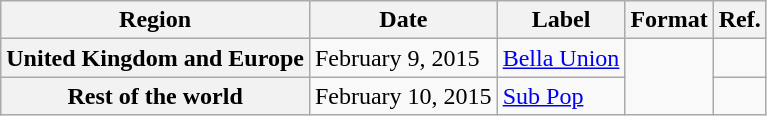<table class="wikitable plainrowheaders">
<tr>
<th scope="col">Region</th>
<th scope="col">Date</th>
<th scope="col">Label</th>
<th scope="col">Format</th>
<th scope="col">Ref.</th>
</tr>
<tr>
<th scope="row">United Kingdom and Europe</th>
<td>February 9, 2015</td>
<td><a href='#'>Bella Union</a></td>
<td rowspan="2"></td>
<td></td>
</tr>
<tr>
<th scope="row">Rest of the world</th>
<td>February 10, 2015</td>
<td><a href='#'>Sub Pop</a></td>
<td></td>
</tr>
</table>
